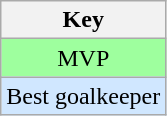<table class="wikitable" style="text-align:center">
<tr>
<th>Key</th>
</tr>
<tr bgcolor="#9eff9e">
<td>MVP</td>
</tr>
<tr bgcolor="#d0e7ff">
<td>Best goalkeeper</td>
</tr>
</table>
